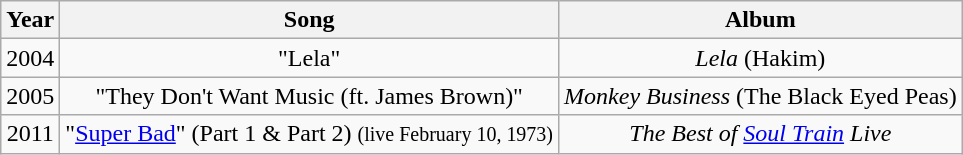<table class="wikitable" style="text-align:center;">
<tr>
<th>Year</th>
<th>Song</th>
<th>Album</th>
</tr>
<tr>
<td>2004</td>
<td>"Lela"</td>
<td><em>Lela</em> (Hakim) </td>
</tr>
<tr>
<td>2005</td>
<td>"They Don't Want Music (ft. James Brown)"</td>
<td><em>Monkey Business</em> (The Black Eyed Peas)</td>
</tr>
<tr>
<td>2011</td>
<td>"<a href='#'>Super Bad</a>" (Part 1 & Part 2) <small>(live February 10, 1973)</small></td>
<td><em>The Best of <a href='#'>Soul Train</a> Live</em></td>
</tr>
</table>
